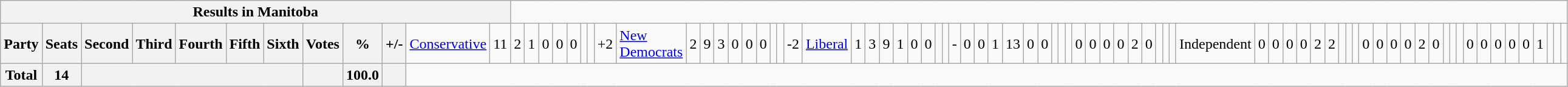<table class="wikitable">
<tr>
<th colspan=13>Results in Manitoba</th>
</tr>
<tr>
<th colspan=2>Party</th>
<th>Seats</th>
<th>Second</th>
<th>Third</th>
<th>Fourth</th>
<th>Fifth</th>
<th>Sixth</th>
<th>Votes</th>
<th>%</th>
<th>+/-<br></th>
<td><a href='#'>Conservative</a></td>
<td align="right">11</td>
<td align="right">2</td>
<td align="right">1</td>
<td align="right">0</td>
<td align="right">0</td>
<td align="right">0</td>
<td align="right"></td>
<td align="right"></td>
<td align="right">+2<br></td>
<td><a href='#'>New Democrats</a></td>
<td align="right">2</td>
<td align="right">9</td>
<td align="right">3</td>
<td align="right">0</td>
<td align="right">0</td>
<td align="right">0</td>
<td align="right"></td>
<td align="right"></td>
<td align="right">-2<br></td>
<td><a href='#'>Liberal</a></td>
<td align="right">1</td>
<td align="right">3</td>
<td align="right">9</td>
<td align="right">1</td>
<td align="right">0</td>
<td align="right">0</td>
<td align="right"></td>
<td align="right"></td>
<td align="right">-<br></td>
<td align="right">0</td>
<td align="right">0</td>
<td align="right">1</td>
<td align="right">13</td>
<td align="right">0</td>
<td align="right">0</td>
<td align="right"></td>
<td align="right"></td>
<td align="right"><br></td>
<td align="right">0</td>
<td align="right">0</td>
<td align="right">0</td>
<td align="right">0</td>
<td align="right">2</td>
<td align="right">0</td>
<td align="right"></td>
<td align="right"></td>
<td align="right"><br></td>
<td>Independent</td>
<td align="right">0</td>
<td align="right">0</td>
<td align="right">0</td>
<td align="right">0</td>
<td align="right">2</td>
<td align="right">2</td>
<td align="right"></td>
<td align="right"></td>
<td align="right"><br></td>
<td align="right">0</td>
<td align="right">0</td>
<td align="right">0</td>
<td align="right">0</td>
<td align="right">2</td>
<td align="right">0</td>
<td align="right"></td>
<td align="right"></td>
<td align="right"><br></td>
<td align="right">0</td>
<td align="right">0</td>
<td align="right">0</td>
<td align="right">0</td>
<td align="right">0</td>
<td align="right">1</td>
<td align="right"></td>
<td align="right"></td>
<td align="right"></td>
</tr>
<tr>
<th colspan="2">Total</th>
<th>14</th>
<th colspan="5"></th>
<th></th>
<th>100.0</th>
<th></th>
</tr>
</table>
